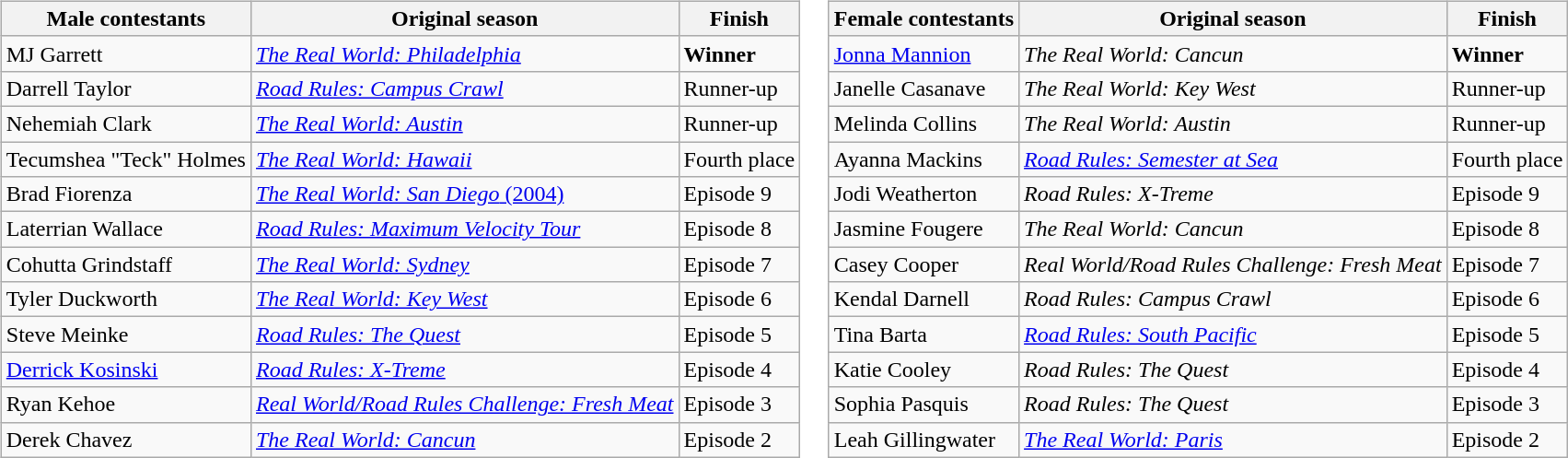<table>
<tr>
<td style="vertical-align:top"><br><table class="wikitable sortable" style="font-size:100%; white-space:nowrap">
<tr>
<th>Male contestants</th>
<th>Original season</th>
<th>Finish</th>
</tr>
<tr>
<td>MJ Garrett</td>
<td><em><a href='#'>The Real World: Philadelphia</a></em></td>
<td><strong>Winner</strong></td>
</tr>
<tr>
<td>Darrell Taylor</td>
<td><em><a href='#'>Road Rules: Campus Crawl</a></em></td>
<td>Runner-up</td>
</tr>
<tr>
<td>Nehemiah Clark</td>
<td><em><a href='#'>The Real World: Austin</a></em></td>
<td>Runner-up</td>
</tr>
<tr>
<td>Tecumshea "Teck" Holmes</td>
<td><em><a href='#'>The Real World: Hawaii</a></em></td>
<td>Fourth place</td>
</tr>
<tr>
<td>Brad Fiorenza</td>
<td><a href='#'><em>The Real World: San Diego</em> (2004)</a></td>
<td>Episode 9</td>
</tr>
<tr>
<td>Laterrian Wallace</td>
<td><em><a href='#'>Road Rules: Maximum Velocity Tour</a></em></td>
<td>Episode 8</td>
</tr>
<tr>
<td>Cohutta Grindstaff</td>
<td><em><a href='#'>The Real World: Sydney</a></em></td>
<td>Episode 7</td>
</tr>
<tr>
<td>Tyler Duckworth</td>
<td><em><a href='#'>The Real World: Key West</a></em></td>
<td>Episode 6</td>
</tr>
<tr>
<td>Steve Meinke</td>
<td><em><a href='#'>Road Rules: The Quest</a></em></td>
<td>Episode 5</td>
</tr>
<tr>
<td><a href='#'>Derrick Kosinski</a></td>
<td><em><a href='#'>Road Rules: X-Treme</a></em></td>
<td>Episode 4</td>
</tr>
<tr>
<td>Ryan Kehoe</td>
<td><em><a href='#'>Real World/Road Rules Challenge: Fresh Meat</a></em></td>
<td>Episode 3</td>
</tr>
<tr>
<td>Derek Chavez</td>
<td><em><a href='#'>The Real World: Cancun</a></em></td>
<td>Episode 2</td>
</tr>
</table>
</td>
<td style="vertical-align:top"><br><table class="wikitable sortable" style="font-size:100%; white-space:nowrap">
<tr>
<th>Female contestants</th>
<th>Original season</th>
<th>Finish</th>
</tr>
<tr>
<td><a href='#'>Jonna Mannion</a></td>
<td><em>The Real World: Cancun</em></td>
<td><strong>Winner</strong></td>
</tr>
<tr>
<td>Janelle Casanave</td>
<td><em>The Real World: Key West</em></td>
<td>Runner-up</td>
</tr>
<tr>
<td>Melinda Collins</td>
<td><em>The Real World: Austin</em></td>
<td>Runner-up</td>
</tr>
<tr>
<td>Ayanna Mackins</td>
<td><em><a href='#'>Road Rules: Semester at Sea</a></em></td>
<td>Fourth place</td>
</tr>
<tr>
<td>Jodi Weatherton</td>
<td><em>Road Rules: X-Treme</em></td>
<td>Episode 9</td>
</tr>
<tr>
<td>Jasmine Fougere</td>
<td><em>The Real World: Cancun</em></td>
<td>Episode 8</td>
</tr>
<tr>
<td>Casey Cooper</td>
<td><em>Real World/Road Rules Challenge: Fresh Meat</em></td>
<td>Episode 7</td>
</tr>
<tr>
<td>Kendal Darnell</td>
<td><em>Road Rules: Campus Crawl</em></td>
<td>Episode 6</td>
</tr>
<tr>
<td>Tina Barta</td>
<td><em><a href='#'>Road Rules: South Pacific</a></em></td>
<td>Episode 5</td>
</tr>
<tr>
<td>Katie Cooley</td>
<td><em>Road Rules: The Quest</em></td>
<td>Episode 4</td>
</tr>
<tr>
<td>Sophia Pasquis</td>
<td><em>Road Rules: The Quest</em></td>
<td>Episode 3</td>
</tr>
<tr>
<td>Leah Gillingwater</td>
<td><em><a href='#'>The Real World: Paris</a></em></td>
<td>Episode 2</td>
</tr>
</table>
</td>
</tr>
</table>
